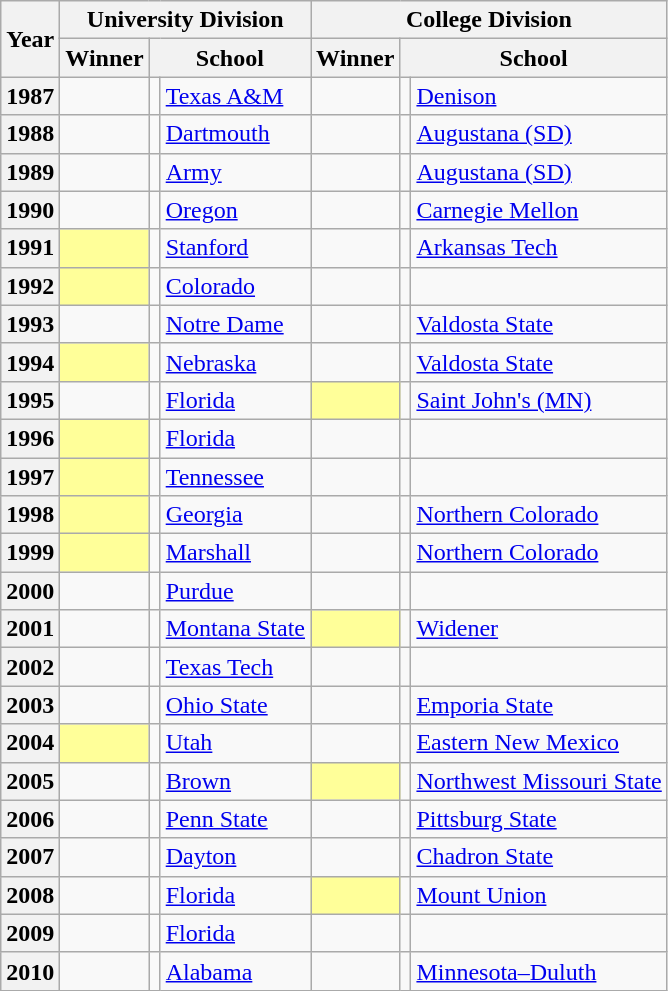<table class="wikitable sortable">
<tr>
<th scope="col" rowspan=2>Year</th>
<th scope="colgroup" colspan=3>University Division</th>
<th scope="colgroup" colspan=3>College Division</th>
</tr>
<tr>
<th scope="col">Winner</th>
<th scope="colgroup" colspan=2>School</th>
<th scope="col">Winner</th>
<th scope="colgroup" colspan=2>School</th>
</tr>
<tr>
<th scope="row">1987</th>
<td></td>
<td style=></td>
<td><a href='#'>Texas A&M</a></td>
<td></td>
<td style=></td>
<td><a href='#'>Denison</a></td>
</tr>
<tr>
<th scope="row">1988</th>
<td></td>
<td style=></td>
<td><a href='#'>Dartmouth</a></td>
<td></td>
<td style=></td>
<td><a href='#'>Augustana (SD)</a></td>
</tr>
<tr>
<th scope="row">1989</th>
<td></td>
<td style=></td>
<td><a href='#'>Army</a></td>
<td></td>
<td style=></td>
<td><a href='#'>Augustana (SD)</a></td>
</tr>
<tr>
<th scope="row">1990</th>
<td></td>
<td style=></td>
<td><a href='#'>Oregon</a></td>
<td></td>
<td style=></td>
<td><a href='#'>Carnegie Mellon</a></td>
</tr>
<tr>
<th scope="row">1991</th>
<td bgcolor=#FFFF99></td>
<td style=></td>
<td><a href='#'>Stanford</a></td>
<td></td>
<td style=></td>
<td><a href='#'>Arkansas Tech</a></td>
</tr>
<tr>
<th scope="row">1992</th>
<td bgcolor=#FFFF99></td>
<td style=></td>
<td><a href='#'>Colorado</a></td>
<td></td>
<td style=></td>
<td></td>
</tr>
<tr>
<th scope="row">1993</th>
<td></td>
<td style=></td>
<td><a href='#'>Notre Dame</a></td>
<td></td>
<td style=></td>
<td><a href='#'>Valdosta State</a></td>
</tr>
<tr>
<th scope="row">1994</th>
<td bgcolor=#FFFF99></td>
<td style=></td>
<td><a href='#'>Nebraska</a></td>
<td></td>
<td style=></td>
<td><a href='#'>Valdosta State</a></td>
</tr>
<tr>
<th scope="row">1995</th>
<td></td>
<td style=></td>
<td><a href='#'>Florida</a></td>
<td bgcolor=#FFFF99></td>
<td style=></td>
<td><a href='#'>Saint John's (MN)</a></td>
</tr>
<tr>
<th scope="row">1996</th>
<td bgcolor=#FFFF99></td>
<td style=></td>
<td><a href='#'>Florida</a></td>
<td></td>
<td style=></td>
<td></td>
</tr>
<tr>
<th scope="row">1997</th>
<td bgcolor=#FFFF99></td>
<td style=></td>
<td><a href='#'>Tennessee</a></td>
<td></td>
<td style=></td>
<td></td>
</tr>
<tr>
<th scope="row">1998</th>
<td bgcolor=#FFFF99></td>
<td style=></td>
<td><a href='#'>Georgia</a></td>
<td></td>
<td style=></td>
<td><a href='#'>Northern Colorado</a></td>
</tr>
<tr>
<th scope="row">1999</th>
<td bgcolor=#FFFF99></td>
<td style=></td>
<td><a href='#'>Marshall</a></td>
<td></td>
<td style=></td>
<td><a href='#'>Northern Colorado</a></td>
</tr>
<tr>
<th scope="row">2000</th>
<td></td>
<td style=></td>
<td><a href='#'>Purdue</a></td>
<td></td>
<td style=></td>
<td></td>
</tr>
<tr>
<th scope="row">2001</th>
<td></td>
<td style=></td>
<td><a href='#'>Montana State</a></td>
<td bgcolor=#FFFF99></td>
<td style=></td>
<td><a href='#'>Widener</a></td>
</tr>
<tr>
<th scope="row">2002</th>
<td></td>
<td style=></td>
<td><a href='#'>Texas Tech</a></td>
<td></td>
<td style=></td>
<td></td>
</tr>
<tr>
<th scope="row">2003</th>
<td></td>
<td style=></td>
<td><a href='#'>Ohio State</a></td>
<td></td>
<td style=></td>
<td><a href='#'>Emporia State</a></td>
</tr>
<tr>
<th scope="row">2004</th>
<td bgcolor=#FFFF99></td>
<td style=></td>
<td><a href='#'>Utah</a></td>
<td></td>
<td style=></td>
<td><a href='#'>Eastern New Mexico</a></td>
</tr>
<tr>
<th scope="row">2005</th>
<td></td>
<td style=></td>
<td><a href='#'>Brown</a></td>
<td bgcolor=#FFFF99> </td>
<td style=></td>
<td><a href='#'>Northwest Missouri State</a></td>
</tr>
<tr>
<th scope="row">2006</th>
<td></td>
<td style=></td>
<td><a href='#'>Penn State</a></td>
<td></td>
<td style=></td>
<td><a href='#'>Pittsburg State</a></td>
</tr>
<tr>
<th scope="row">2007</th>
<td></td>
<td style=></td>
<td><a href='#'>Dayton</a></td>
<td></td>
<td style=></td>
<td><a href='#'>Chadron State</a></td>
</tr>
<tr>
<th scope="row">2008</th>
<td></td>
<td style=></td>
<td><a href='#'>Florida</a></td>
<td bgcolor=#FFFF99></td>
<td style=></td>
<td><a href='#'>Mount Union</a></td>
</tr>
<tr>
<th scope="row">2009</th>
<td></td>
<td style=></td>
<td><a href='#'>Florida</a></td>
<td></td>
<td style=></td>
<td></td>
</tr>
<tr>
<th scope="row">2010</th>
<td></td>
<td style=></td>
<td><a href='#'>Alabama</a></td>
<td></td>
<td style=></td>
<td><a href='#'>Minnesota–Duluth</a></td>
</tr>
</table>
